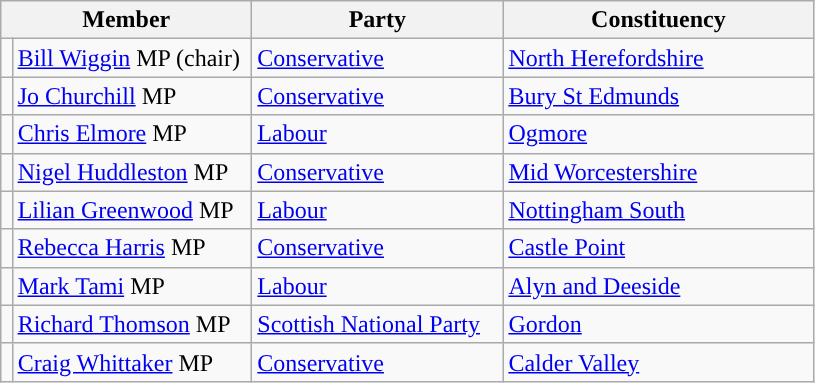<table class="wikitable">
<tr>
<th colspan="2" valign="top" width="160px">Member</th>
<th valign="top" width="160px">Party</th>
<th valign="top" width="200px">Constituency</th>
</tr>
<tr>
<td style="color:inherit;background:"></td>
<td><a href='#'>Bill Wiggin</a> MP (chair)</td>
<td><a href='#'>Conservative</a></td>
<td><a href='#'>North Herefordshire</a></td>
</tr>
<tr>
<td style="color:inherit;background:"></td>
<td><a href='#'>Jo Churchill</a> MP</td>
<td><a href='#'>Conservative</a></td>
<td><a href='#'>Bury St Edmunds</a></td>
</tr>
<tr>
<td style="color:inherit;background:"></td>
<td><a href='#'>Chris Elmore</a> MP</td>
<td><a href='#'>Labour</a></td>
<td><a href='#'>Ogmore</a></td>
</tr>
<tr>
<td style="color:inherit;background:"></td>
<td><a href='#'>Nigel Huddleston</a> MP</td>
<td><a href='#'>Conservative</a></td>
<td><a href='#'>Mid Worcestershire</a></td>
</tr>
<tr>
<td style="color:inherit;background:"></td>
<td><a href='#'>Lilian Greenwood</a> MP</td>
<td><a href='#'>Labour</a></td>
<td><a href='#'>Nottingham South</a></td>
</tr>
<tr>
<td style="color:inherit;background:"></td>
<td><a href='#'>Rebecca Harris</a> MP</td>
<td><a href='#'>Conservative</a></td>
<td><a href='#'>Castle Point</a></td>
</tr>
<tr>
<td style="color:inherit;background:"></td>
<td><a href='#'>Mark Tami</a> MP</td>
<td><a href='#'>Labour</a></td>
<td><a href='#'>Alyn and Deeside</a></td>
</tr>
<tr>
<td style="color:inherit;background:"></td>
<td><a href='#'>Richard Thomson</a> MP</td>
<td><a href='#'>Scottish National Party</a></td>
<td><a href='#'>Gordon</a></td>
</tr>
<tr>
<td style="color:inherit;background:"></td>
<td><a href='#'>Craig Whittaker</a> MP</td>
<td><a href='#'>Conservative</a></td>
<td><a href='#'>Calder Valley</a></td>
</tr>
</table>
